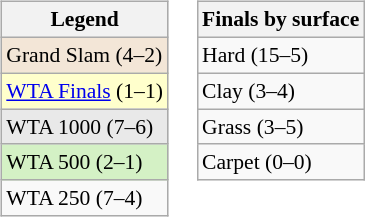<table>
<tr valign=top>
<td><br><table class=wikitable style=font-size:90%>
<tr>
<th>Legend</th>
</tr>
<tr style=background:#f3e6d7>
<td>Grand Slam (4–2)</td>
</tr>
<tr style=background:#ffffcc>
<td><a href='#'>WTA Finals</a> (1–1)</td>
</tr>
<tr style="background:#e9e9e9">
<td>WTA 1000 (7–6)</td>
</tr>
<tr style=background:#d4f1c5>
<td>WTA 500 (2–1)</td>
</tr>
<tr>
<td>WTA 250 (7–4)</td>
</tr>
</table>
</td>
<td><br><table class=wikitable style=font-size:90%>
<tr>
<th>Finals by surface</th>
</tr>
<tr>
<td>Hard (15–5)</td>
</tr>
<tr>
<td>Clay (3–4)</td>
</tr>
<tr>
<td>Grass (3–5)</td>
</tr>
<tr>
<td>Carpet (0–0)</td>
</tr>
</table>
</td>
</tr>
</table>
